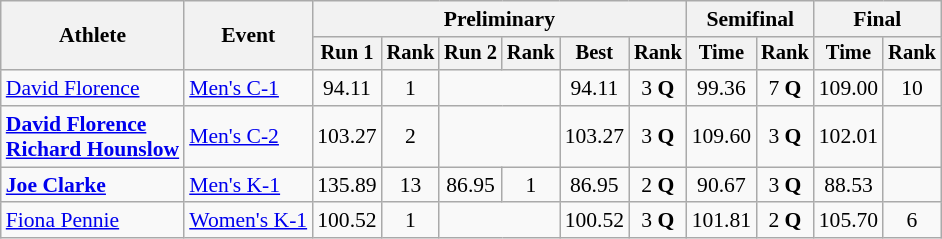<table class="wikitable" style="font-size:90%">
<tr>
<th rowspan=2>Athlete</th>
<th rowspan=2>Event</th>
<th colspan=6>Preliminary</th>
<th colspan=2>Semifinal</th>
<th colspan=2>Final</th>
</tr>
<tr style="font-size:95%">
<th>Run 1</th>
<th>Rank</th>
<th>Run 2</th>
<th>Rank</th>
<th>Best</th>
<th>Rank</th>
<th>Time</th>
<th>Rank</th>
<th>Time</th>
<th>Rank</th>
</tr>
<tr align=center>
<td align=left><a href='#'>David Florence</a></td>
<td align=left><a href='#'>Men's C-1</a></td>
<td>94.11</td>
<td>1</td>
<td colspan=2></td>
<td>94.11</td>
<td>3 <strong>Q</strong></td>
<td>99.36</td>
<td>7 <strong>Q</strong></td>
<td>109.00</td>
<td>10</td>
</tr>
<tr align=center>
<td align=left><strong><a href='#'>David Florence</a></strong><br><strong><a href='#'>Richard Hounslow</a></strong></td>
<td align=left><a href='#'>Men's C-2</a></td>
<td>103.27</td>
<td>2</td>
<td colspan=2></td>
<td>103.27</td>
<td>3 <strong>Q</strong></td>
<td>109.60</td>
<td>3 <strong>Q</strong></td>
<td>102.01</td>
<td></td>
</tr>
<tr align=center>
<td align=left><strong><a href='#'>Joe Clarke</a></strong></td>
<td align=left><a href='#'>Men's K-1</a></td>
<td>135.89</td>
<td>13</td>
<td>86.95</td>
<td>1</td>
<td>86.95</td>
<td>2 <strong>Q</strong></td>
<td>90.67</td>
<td>3 <strong>Q</strong></td>
<td>88.53</td>
<td></td>
</tr>
<tr align=center>
<td align=left><a href='#'>Fiona Pennie</a></td>
<td align=left><a href='#'>Women's K-1</a></td>
<td>100.52</td>
<td>1</td>
<td colspan=2></td>
<td>100.52</td>
<td>3 <strong>Q</strong></td>
<td>101.81</td>
<td>2 <strong>Q</strong></td>
<td>105.70</td>
<td>6</td>
</tr>
</table>
